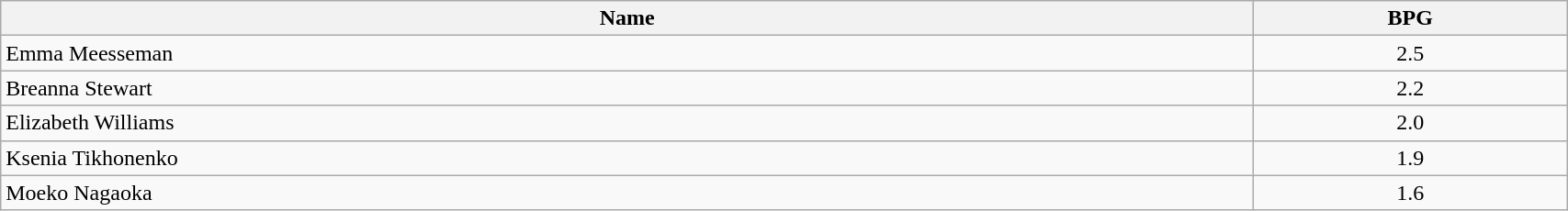<table class=wikitable width="90%">
<tr>
<th width="80%">Name</th>
<th width="20%">BPG</th>
</tr>
<tr>
<td> Emma Meesseman</td>
<td align=center>2.5</td>
</tr>
<tr>
<td> Breanna Stewart</td>
<td align=center>2.2</td>
</tr>
<tr>
<td> Elizabeth Williams</td>
<td align=center>2.0</td>
</tr>
<tr>
<td> Ksenia Tikhonenko</td>
<td align=center>1.9</td>
</tr>
<tr>
<td> Moeko Nagaoka</td>
<td align=center>1.6</td>
</tr>
</table>
